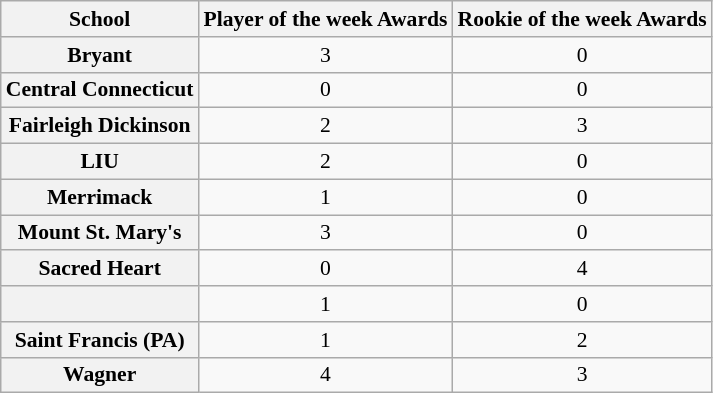<table class="wikitable sortable" style="text-align: center;font-size:90%;">
<tr>
<th>School</th>
<th>Player of the week Awards</th>
<th>Rookie of the week Awards</th>
</tr>
<tr>
<th style=>Bryant</th>
<td>3</td>
<td>0</td>
</tr>
<tr>
<th style=>Central Connecticut</th>
<td>0</td>
<td>0</td>
</tr>
<tr>
<th style=>Fairleigh Dickinson</th>
<td>2</td>
<td>3</td>
</tr>
<tr>
<th style=>LIU</th>
<td>2</td>
<td>0</td>
</tr>
<tr>
<th style=>Merrimack</th>
<td>1</td>
<td>0</td>
</tr>
<tr>
<th style=>Mount St. Mary's</th>
<td>3</td>
<td>0</td>
</tr>
<tr>
<th style=>Sacred Heart</th>
<td>0</td>
<td>4</td>
</tr>
<tr>
<th style=></th>
<td>1</td>
<td>0</td>
</tr>
<tr>
<th style=>Saint Francis (PA)</th>
<td>1</td>
<td>2</td>
</tr>
<tr>
<th style=>Wagner</th>
<td>4</td>
<td>3</td>
</tr>
</table>
